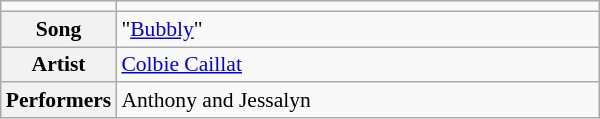<table class="wikitable" style="font-size: 90%" width=400px>
<tr>
<td></td>
</tr>
<tr>
<th width=10%>Song</th>
<td>"<a href='#'>Bubbly</a>"</td>
</tr>
<tr>
<th width=10%>Artist</th>
<td><a href='#'>Colbie Caillat</a></td>
</tr>
<tr>
<th width=10%>Performers</th>
<td>Anthony and Jessalyn</td>
</tr>
</table>
